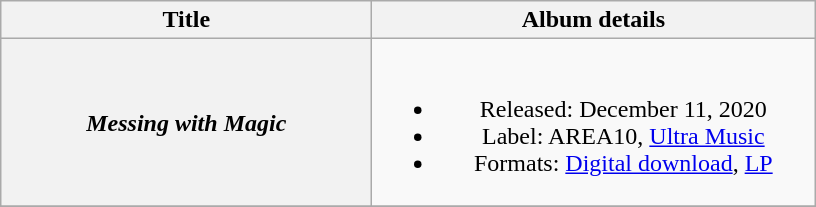<table class="wikitable plainrowheaders" style="text-align:center;">
<tr>
<th scope="col" style="width:15em;">Title</th>
<th scope="col" style="width:18em;">Album details</th>
</tr>
<tr>
<th scope="row"><em>Messing with Magic</em></th>
<td><br><ul><li>Released: December 11, 2020</li><li>Label: AREA10, <a href='#'>Ultra Music</a></li><li>Formats: <a href='#'>Digital download</a>, <a href='#'>LP</a></li></ul></td>
</tr>
<tr>
</tr>
</table>
